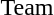<table>
<tr valign="top">
<td>Team</td>
<td></td>
<td></td>
<td></td>
</tr>
</table>
